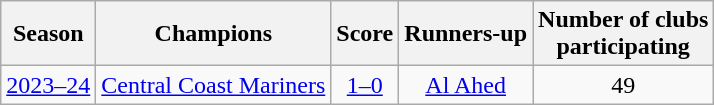<table class="wikitable">
<tr>
<th>Season</th>
<th>Champions</th>
<th>Score</th>
<th>Runners-up</th>
<th>Number of clubs<br>participating</th>
</tr>
<tr>
<td align=center><a href='#'>2023–24</a></td>
<td align=center><a href='#'>Central Coast Mariners</a></td>
<td align=center><a href='#'>1–0</a></td>
<td align=center> <a href='#'>Al Ahed</a></td>
<td align=center>49</td>
</tr>
</table>
